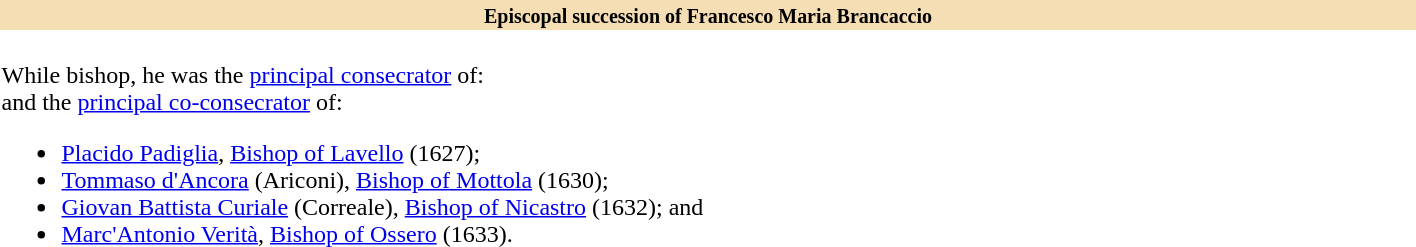<table class="toccolours collapsible collapsed" width=75% align="center">
<tr>
<th style="background:#F5DEB3"><small>Episcopal succession of Francesco Maria Brancaccio</small></th>
</tr>
<tr>
<td><br>While bishop, he was the <a href='#'>principal consecrator</a> of:
<br>and the <a href='#'>principal co-consecrator</a> of:<ul><li><a href='#'>Placido Padiglia</a>, <a href='#'>Bishop of Lavello</a> (1627);</li><li><a href='#'>Tommaso d'Ancora</a> (Ariconi), <a href='#'>Bishop of Mottola</a> (1630);</li><li><a href='#'>Giovan Battista Curiale</a> (Correale), <a href='#'>Bishop of Nicastro</a> (1632); and</li><li><a href='#'>Marc'Antonio Verità</a>, <a href='#'>Bishop of Ossero</a> (1633).</li></ul></td>
</tr>
</table>
